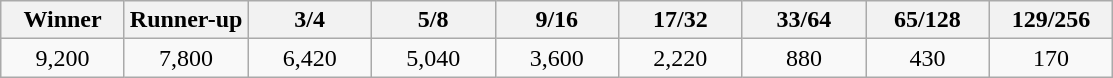<table class="wikitable" style="text-align:center">
<tr>
<th width="75">Winner</th>
<th width="75">Runner-up</th>
<th width="75">3/4</th>
<th width="75">5/8</th>
<th width="75">9/16</th>
<th width="75">17/32</th>
<th width="75">33/64</th>
<th width="75">65/128</th>
<th width="75">129/256</th>
</tr>
<tr>
<td>9,200</td>
<td>7,800</td>
<td>6,420</td>
<td>5,040</td>
<td>3,600</td>
<td>2,220</td>
<td>880</td>
<td>430</td>
<td>170</td>
</tr>
</table>
